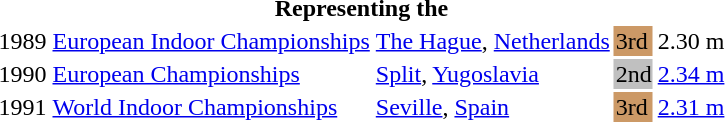<table>
<tr>
<th colspan="6">Representing the </th>
</tr>
<tr>
<td>1989</td>
<td><a href='#'>European Indoor Championships</a></td>
<td><a href='#'>The Hague</a>, <a href='#'>Netherlands</a></td>
<td bgcolor="cc9966">3rd</td>
<td>2.30 m</td>
</tr>
<tr>
<td>1990</td>
<td><a href='#'>European Championships</a></td>
<td><a href='#'>Split</a>, <a href='#'>Yugoslavia</a></td>
<td bgcolor=silver>2nd</td>
<td><a href='#'>2.34 m</a></td>
</tr>
<tr>
<td>1991</td>
<td><a href='#'>World Indoor Championships</a></td>
<td><a href='#'>Seville</a>, <a href='#'>Spain</a></td>
<td bgcolor="cc9966">3rd</td>
<td><a href='#'>2.31 m</a></td>
</tr>
</table>
